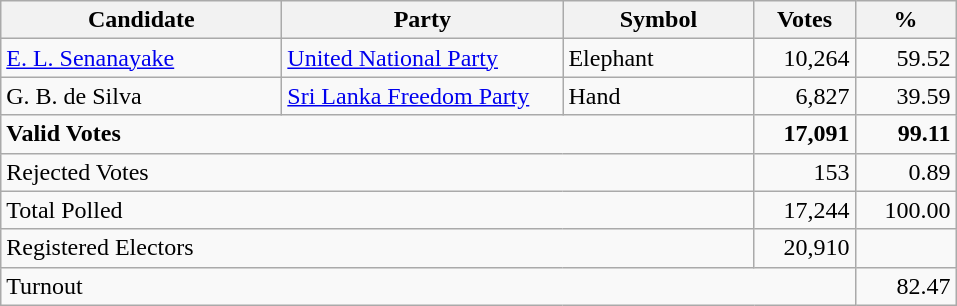<table class="wikitable" border="1" style="text-align:right;">
<tr>
<th align=left width="180">Candidate</th>
<th align=left width="180">Party</th>
<th align=left width="120">Symbol</th>
<th align=left width="60">Votes</th>
<th align=left width="60">%</th>
</tr>
<tr>
<td align=left><a href='#'>E. L. Senanayake</a></td>
<td align=left><a href='#'>United National Party</a></td>
<td align=left>Elephant</td>
<td align=right>10,264</td>
<td align=right>59.52</td>
</tr>
<tr>
<td align=left>G. B. de Silva</td>
<td align=left><a href='#'>Sri Lanka Freedom Party</a></td>
<td align=left>Hand</td>
<td align=right>6,827</td>
<td align=right>39.59</td>
</tr>
<tr>
<td align=left colspan=3><strong>Valid Votes</strong></td>
<td><strong>17,091</strong></td>
<td><strong>99.11</strong></td>
</tr>
<tr>
<td align=left colspan=3>Rejected Votes</td>
<td>153</td>
<td>0.89</td>
</tr>
<tr>
<td align=left colspan=3>Total Polled</td>
<td>17,244</td>
<td>100.00</td>
</tr>
<tr>
<td align=left colspan=3>Registered Electors</td>
<td>20,910</td>
<td></td>
</tr>
<tr>
<td align=left colspan=4>Turnout</td>
<td>82.47</td>
</tr>
</table>
